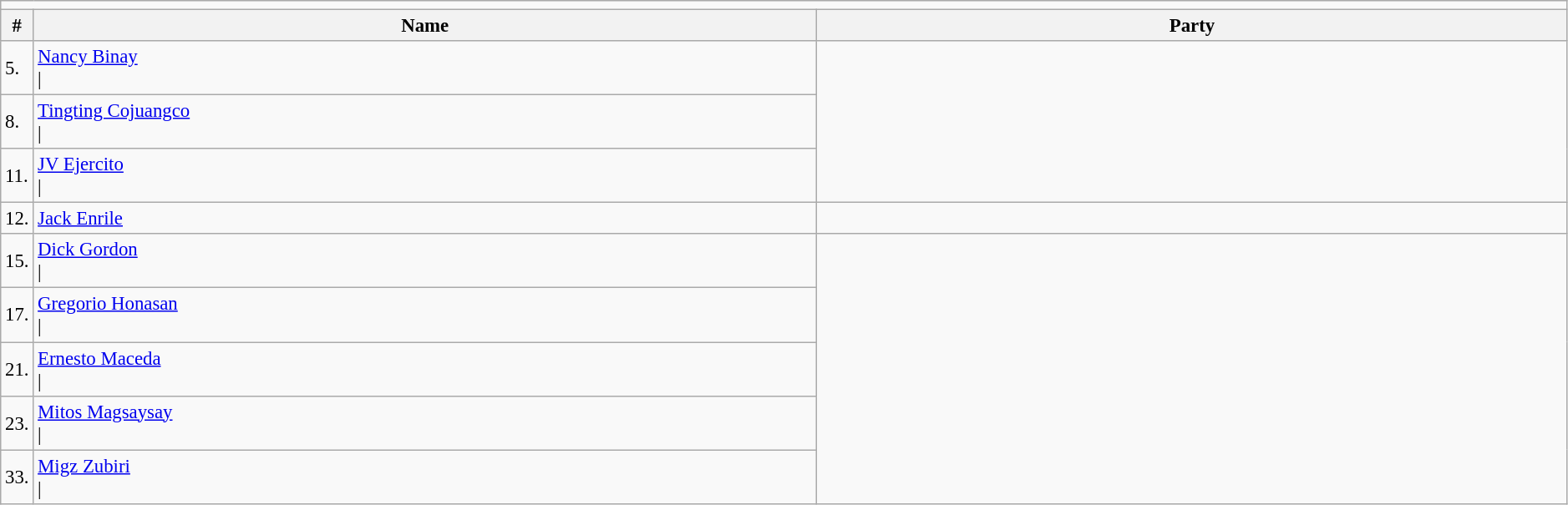<table class=wikitable style="font-size:95%" width=99%>
<tr>
<td colspan=4 bgcolor=></td>
</tr>
<tr>
<th width=2%>#</th>
<th width=50%>Name</th>
<th colspan=2>Party</th>
</tr>
<tr>
<td>5.</td>
<td><a href='#'>Nancy Binay</a><br> | </td>
</tr>
<tr>
<td>8.</td>
<td><a href='#'>Tingting Cojuangco</a><br> | </td>
</tr>
<tr>
<td>11.</td>
<td><a href='#'>JV Ejercito</a><br> | </td>
</tr>
<tr>
<td>12.</td>
<td><a href='#'>Jack Enrile</a></td>
<td></td>
</tr>
<tr>
<td>15.</td>
<td><a href='#'>Dick Gordon</a><br> | </td>
</tr>
<tr>
<td>17.</td>
<td><a href='#'>Gregorio Honasan</a><br> | </td>
</tr>
<tr>
<td>21.</td>
<td><a href='#'>Ernesto Maceda</a><br> | </td>
</tr>
<tr>
<td>23.</td>
<td><a href='#'>Mitos Magsaysay</a><br> | </td>
</tr>
<tr>
<td>33.</td>
<td><a href='#'>Migz Zubiri</a><br> | </td>
</tr>
</table>
